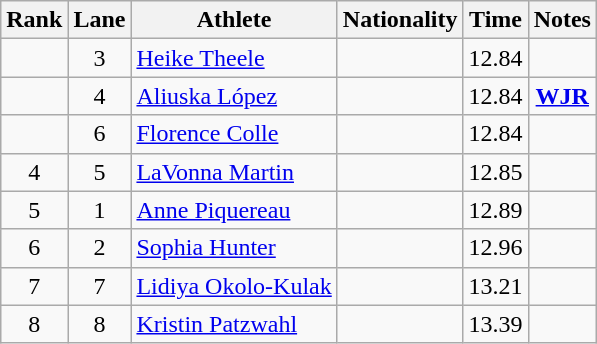<table class="wikitable sortable" style="text-align:center">
<tr>
<th>Rank</th>
<th>Lane</th>
<th>Athlete</th>
<th>Nationality</th>
<th>Time</th>
<th>Notes</th>
</tr>
<tr>
<td></td>
<td>3</td>
<td align=left><a href='#'>Heike Theele</a></td>
<td align=left></td>
<td>12.84</td>
<td></td>
</tr>
<tr>
<td></td>
<td>4</td>
<td align=left><a href='#'>Aliuska López</a></td>
<td align=left></td>
<td>12.84</td>
<td><strong><a href='#'>WJR</a></strong></td>
</tr>
<tr>
<td></td>
<td>6</td>
<td align=left><a href='#'>Florence Colle</a></td>
<td align=left></td>
<td>12.84</td>
<td></td>
</tr>
<tr>
<td>4</td>
<td>5</td>
<td align=left><a href='#'>LaVonna Martin</a></td>
<td align=left></td>
<td>12.85</td>
<td></td>
</tr>
<tr>
<td>5</td>
<td>1</td>
<td align=left><a href='#'>Anne Piquereau</a></td>
<td align=left></td>
<td>12.89</td>
<td></td>
</tr>
<tr>
<td>6</td>
<td>2</td>
<td align=left><a href='#'>Sophia Hunter</a></td>
<td align=left></td>
<td>12.96</td>
<td></td>
</tr>
<tr>
<td>7</td>
<td>7</td>
<td align=left><a href='#'>Lidiya Okolo-Kulak</a></td>
<td align=left></td>
<td>13.21</td>
<td></td>
</tr>
<tr>
<td>8</td>
<td>8</td>
<td align=left><a href='#'>Kristin Patzwahl</a></td>
<td align=left></td>
<td>13.39</td>
<td></td>
</tr>
</table>
